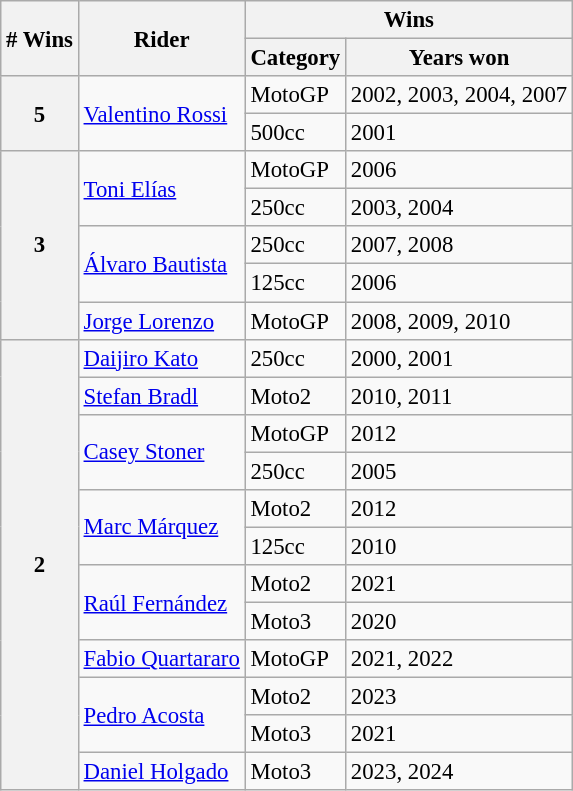<table class="wikitable" style="font-size: 95%;">
<tr>
<th rowspan=2># Wins</th>
<th rowspan=2>Rider</th>
<th colspan=2>Wins</th>
</tr>
<tr>
<th>Category</th>
<th>Years won</th>
</tr>
<tr>
<th rowspan=2>5</th>
<td rowspan=2> <a href='#'>Valentino Rossi</a></td>
<td>MotoGP</td>
<td>2002, 2003, 2004, 2007</td>
</tr>
<tr>
<td>500cc</td>
<td>2001</td>
</tr>
<tr>
<th rowspan=5>3</th>
<td rowspan=2> <a href='#'>Toni Elías</a></td>
<td>MotoGP</td>
<td>2006</td>
</tr>
<tr>
<td>250cc</td>
<td>2003, 2004</td>
</tr>
<tr>
<td rowspan=2> <a href='#'>Álvaro Bautista</a></td>
<td>250cc</td>
<td>2007, 2008</td>
</tr>
<tr>
<td>125cc</td>
<td>2006</td>
</tr>
<tr>
<td> <a href='#'>Jorge Lorenzo</a></td>
<td>MotoGP</td>
<td>2008, 2009, 2010</td>
</tr>
<tr>
<th rowspan="12">2</th>
<td> <a href='#'>Daijiro Kato</a></td>
<td>250cc</td>
<td>2000, 2001</td>
</tr>
<tr>
<td> <a href='#'>Stefan Bradl</a></td>
<td>Moto2</td>
<td>2010, 2011</td>
</tr>
<tr>
<td rowspan=2> <a href='#'>Casey Stoner</a></td>
<td>MotoGP</td>
<td>2012</td>
</tr>
<tr>
<td>250cc</td>
<td>2005</td>
</tr>
<tr>
<td rowspan=2> <a href='#'>Marc Márquez</a></td>
<td>Moto2</td>
<td>2012</td>
</tr>
<tr>
<td>125cc</td>
<td>2010</td>
</tr>
<tr>
<td rowspan=2> <a href='#'>Raúl Fernández</a></td>
<td>Moto2</td>
<td>2021</td>
</tr>
<tr>
<td>Moto3</td>
<td>2020</td>
</tr>
<tr>
<td> <a href='#'>Fabio Quartararo</a></td>
<td>MotoGP</td>
<td>2021, 2022</td>
</tr>
<tr>
<td rowspan=2> <a href='#'>Pedro Acosta</a></td>
<td>Moto2</td>
<td>2023</td>
</tr>
<tr>
<td>Moto3</td>
<td>2021</td>
</tr>
<tr>
<td> <a href='#'>Daniel Holgado</a></td>
<td>Moto3</td>
<td>2023, 2024</td>
</tr>
</table>
